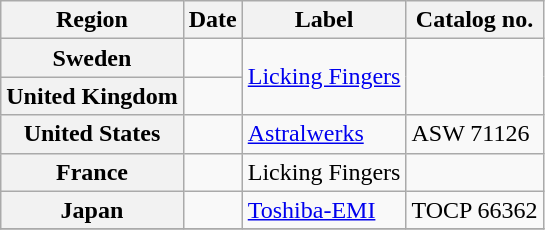<table class="wikitable plainrowheaders">
<tr>
<th scope="col">Region</th>
<th scope="col">Date</th>
<th scope="col">Label</th>
<th scope="col">Catalog no.</th>
</tr>
<tr>
<th scope="row">Sweden</th>
<td></td>
<td rowspan="2"><a href='#'>Licking Fingers</a></td>
<td rowspan="2"></td>
</tr>
<tr>
<th scope="row">United Kingdom</th>
<td></td>
</tr>
<tr>
<th scope="row">United States</th>
<td></td>
<td><a href='#'>Astralwerks</a></td>
<td>ASW 71126</td>
</tr>
<tr>
<th scope="row">France</th>
<td></td>
<td>Licking Fingers</td>
<td></td>
</tr>
<tr>
<th scope="row">Japan</th>
<td></td>
<td><a href='#'>Toshiba-EMI</a></td>
<td>TOCP 66362</td>
</tr>
<tr>
</tr>
</table>
